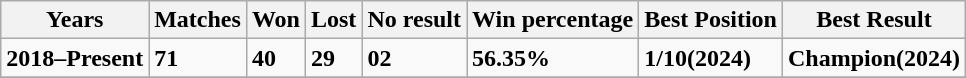<table class="wikitable sortable">
<tr>
<th>Years</th>
<th>Matches</th>
<th>Won</th>
<th>Lost</th>
<th>No result</th>
<th>Win percentage</th>
<th>Best Position</th>
<th>Best Result</th>
</tr>
<tr>
<td><strong>2018–Present</strong></td>
<td><strong>71</strong></td>
<td><strong>40</strong></td>
<td><strong>29</strong></td>
<td><strong>02</strong></td>
<td><strong> 56.35%</strong></td>
<td><strong>1/10(2024)</strong></td>
<td><strong>Champion(2024)</strong></td>
</tr>
<tr>
</tr>
</table>
